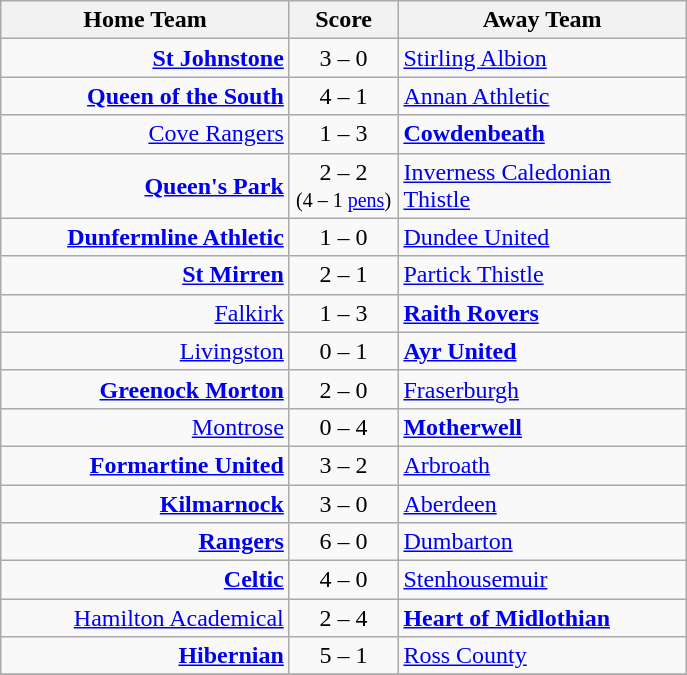<table class="wikitable" style="border-collapse: collapse;">
<tr>
<th align="right" width="185">Home Team</th>
<th align="center" width="65"> Score </th>
<th align="left" width="185">Away Team</th>
</tr>
<tr>
<td style="text-align: right;"><strong><a href='#'>St Johnstone</a></strong></td>
<td style="text-align: center;">3 – 0</td>
<td style="text-align: left;"><a href='#'>Stirling Albion</a></td>
</tr>
<tr>
<td style="text-align: right;"><strong><a href='#'>Queen of the South</a></strong></td>
<td style="text-align: center;">4 – 1</td>
<td style="text-align: left;"><a href='#'>Annan Athletic</a></td>
</tr>
<tr>
<td style="text-align: right;"><a href='#'>Cove Rangers</a></td>
<td style="text-align: center;">1 – 3</td>
<td style="text-align: left;"><strong><a href='#'>Cowdenbeath</a></strong></td>
</tr>
<tr>
<td style="text-align: right;"><strong><a href='#'>Queen's Park</a></strong></td>
<td style="text-align: center;">2 – 2 <br><small>(4 – 1 <a href='#'>pens</a>)</small></td>
<td style="text-align: left;"><a href='#'>Inverness Caledonian Thistle</a></td>
</tr>
<tr>
<td style="text-align: right;"><strong><a href='#'>Dunfermline Athletic</a></strong></td>
<td style="text-align: center;">1 – 0</td>
<td style="text-align: left;"><a href='#'>Dundee United</a></td>
</tr>
<tr>
<td style="text-align: right;"><strong><a href='#'>St Mirren</a></strong></td>
<td style="text-align: center;">2 – 1</td>
<td style="text-align: left;"><a href='#'>Partick Thistle</a></td>
</tr>
<tr>
<td style="text-align: right;"><a href='#'>Falkirk</a></td>
<td style="text-align: center;">1 – 3</td>
<td style="text-align: left;"><strong><a href='#'>Raith Rovers</a></strong></td>
</tr>
<tr>
<td style="text-align: right;"><a href='#'>Livingston</a></td>
<td style="text-align: center;">0 – 1</td>
<td style="text-align: left;"><strong><a href='#'>Ayr United</a></strong></td>
</tr>
<tr>
<td style="text-align: right;"><strong><a href='#'>Greenock Morton</a></strong></td>
<td style="text-align: center;">2 – 0</td>
<td style="text-align: left;"><a href='#'>Fraserburgh</a></td>
</tr>
<tr>
<td style="text-align: right;"><a href='#'>Montrose</a></td>
<td style="text-align: center;">0 – 4</td>
<td style="text-align: left;"><strong><a href='#'>Motherwell</a></strong></td>
</tr>
<tr>
<td style="text-align: right;"><strong><a href='#'>Formartine United</a></strong></td>
<td style="text-align: center;">3 – 2</td>
<td style="text-align: left;"><a href='#'>Arbroath</a></td>
</tr>
<tr>
<td style="text-align: right;"><strong><a href='#'>Kilmarnock</a></strong></td>
<td style="text-align: center;">3 – 0</td>
<td style="text-align: left;"><a href='#'>Aberdeen</a></td>
</tr>
<tr>
<td style="text-align: right;"><strong><a href='#'>Rangers</a></strong></td>
<td style="text-align: center;">6 – 0</td>
<td style="text-align: left;"><a href='#'>Dumbarton</a></td>
</tr>
<tr>
<td style="text-align: right;"><strong><a href='#'>Celtic</a></strong></td>
<td style="text-align: center;">4 – 0</td>
<td style="text-align: left;"><a href='#'>Stenhousemuir</a></td>
</tr>
<tr>
<td style="text-align: right;"><a href='#'>Hamilton Academical</a></td>
<td style="text-align: center;">2 – 4</td>
<td style="text-align: left;"><strong><a href='#'>Heart of Midlothian</a></strong></td>
</tr>
<tr>
<td style="text-align: right;"><strong><a href='#'>Hibernian</a></strong></td>
<td style="text-align: center;">5 – 1</td>
<td style="text-align: left;"><a href='#'>Ross County</a></td>
</tr>
<tr>
</tr>
</table>
